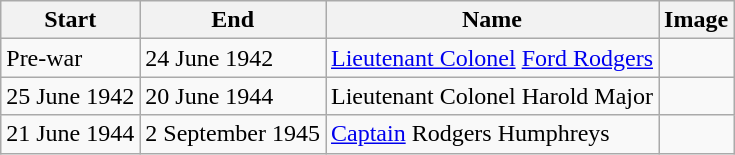<table class="wikitable">
<tr>
<th>Start</th>
<th>End</th>
<th>Name</th>
<th>Image</th>
</tr>
<tr>
<td>Pre-war</td>
<td>24 June 1942</td>
<td><a href='#'>Lieutenant Colonel</a> <a href='#'>Ford Rodgers</a></td>
<td></td>
</tr>
<tr>
<td>25 June 1942</td>
<td>20 June 1944</td>
<td>Lieutenant Colonel Harold Major</td>
<td></td>
</tr>
<tr>
<td>21 June 1944</td>
<td>2 September 1945</td>
<td><a href='#'>Captain</a> Rodgers Humphreys</td>
<td></td>
</tr>
</table>
